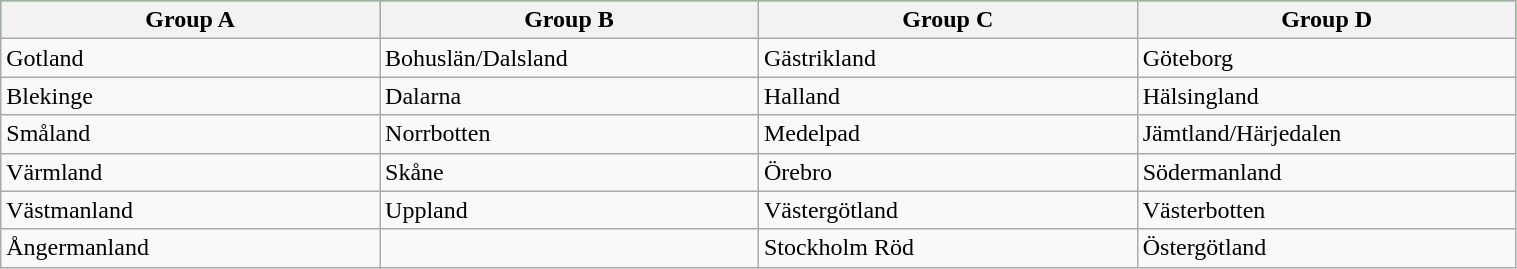<table width="80%" class="wikitable">
<tr ---- bgcolor="#00F000">
<th width="25%"><div>Group A</div></th>
<th width="25%"><div>Group B</div></th>
<th width="25%"><div>Group C</div></th>
<th width="25%"><div>Group D</div></th>
</tr>
<tr ---->
<td>Gotland</td>
<td>Bohuslän/Dalsland</td>
<td>Gästrikland</td>
<td>Göteborg</td>
</tr>
<tr ---->
<td>Blekinge</td>
<td>Dalarna</td>
<td>Halland</td>
<td>Hälsingland</td>
</tr>
<tr ---->
<td>Småland</td>
<td>Norrbotten</td>
<td>Medelpad</td>
<td>Jämtland/Härjedalen</td>
</tr>
<tr ---->
<td>Värmland</td>
<td>Skåne</td>
<td>Örebro</td>
<td>Södermanland</td>
</tr>
<tr ---->
<td>Västmanland</td>
<td>Uppland</td>
<td>Västergötland</td>
<td>Västerbotten</td>
</tr>
<tr ---->
<td>Ångermanland</td>
<td></td>
<td>Stockholm Röd</td>
<td>Östergötland</td>
</tr>
</table>
